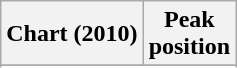<table class="wikitable plainrowheaders sortable" style="text-align:center">
<tr>
<th scope="col">Chart (2010)</th>
<th scope="col">Peak<br>position</th>
</tr>
<tr>
</tr>
<tr>
</tr>
<tr>
</tr>
<tr>
</tr>
</table>
